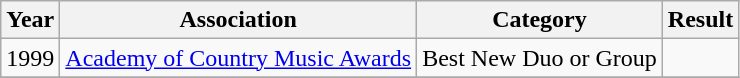<table class="wikitable">
<tr>
<th>Year</th>
<th>Association</th>
<th>Category</th>
<th>Result</th>
</tr>
<tr>
<td>1999</td>
<td><a href='#'>Academy of Country Music Awards</a></td>
<td>Best New Duo or Group</td>
<td></td>
</tr>
<tr>
</tr>
</table>
